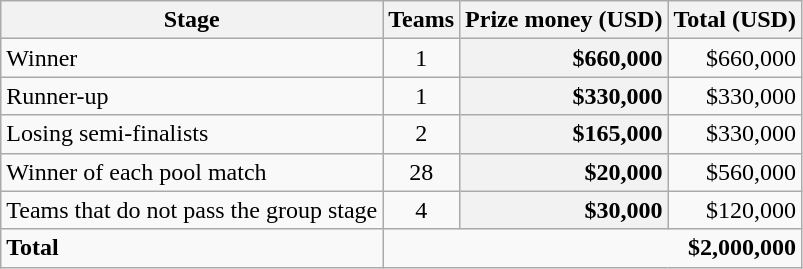<table class="wikitable plainrowheaders">
<tr>
<th scope=col>Stage</th>
<th scope=col>Teams</th>
<th scope=col>Prize money (USD)</th>
<th scope=col>Total (USD)</th>
</tr>
<tr>
<td>Winner</td>
<td align=center>1</td>
<th scope=row style=text-align:right;>$660,000</th>
<td align=right>$660,000</td>
</tr>
<tr>
<td>Runner-up</td>
<td align=center>1</td>
<th scope=row style=text-align:right;>$330,000</th>
<td align=right>$330,000</td>
</tr>
<tr>
<td>Losing semi-finalists</td>
<td align=center>2</td>
<th scope=row style=text-align:right;>$165,000</th>
<td align=right>$330,000</td>
</tr>
<tr>
<td>Winner of each pool match</td>
<td align=center>28</td>
<th scope=row style=text-align:right;>$20,000</th>
<td align=right>$560,000</td>
</tr>
<tr>
<td>Teams that do not pass the group stage</td>
<td align=center>4</td>
<th scope=row style=text-align:right;>$30,000</th>
<td align=right>$120,000</td>
</tr>
<tr>
<td><strong>Total</strong></td>
<td colspan=3 align=right><strong>$2,000,000</strong></td>
</tr>
</table>
